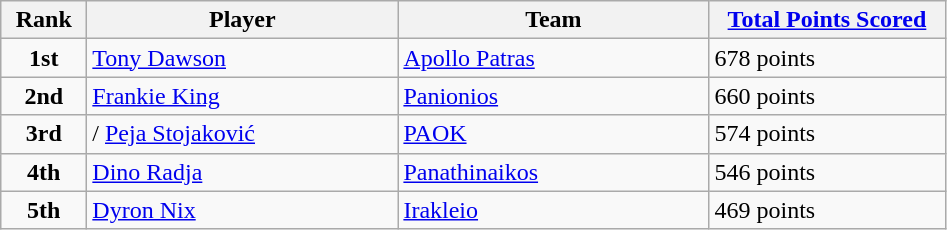<table class="wikitable sortable">
<tr>
<th style="width:50px;">Rank</th>
<th style="width:200px;">Player</th>
<th style="width:200px;">Team</th>
<th style="width:150px;"><a href='#'>Total Points Scored</a></th>
</tr>
<tr>
<td style="text-align:center;"><strong>1st</strong></td>
<td> <a href='#'>Tony Dawson</a></td>
<td><a href='#'>Apollo Patras</a></td>
<td>678 points</td>
</tr>
<tr>
<td style="text-align:center;"><strong>2nd</strong></td>
<td> <a href='#'>Frankie King</a></td>
<td><a href='#'>Panionios</a></td>
<td>660 points</td>
</tr>
<tr>
<td style="text-align:center;"><strong>3rd</strong></td>
<td>/ <a href='#'>Peja Stojaković</a></td>
<td><a href='#'>PAOK</a></td>
<td>574 points</td>
</tr>
<tr>
<td style="text-align:center;"><strong>4th</strong></td>
<td> <a href='#'>Dino Radja</a></td>
<td><a href='#'>Panathinaikos</a></td>
<td>546 points</td>
</tr>
<tr>
<td style="text-align:center;"><strong>5th</strong></td>
<td> <a href='#'>Dyron Nix</a></td>
<td><a href='#'>Irakleio</a></td>
<td>469 points</td>
</tr>
</table>
